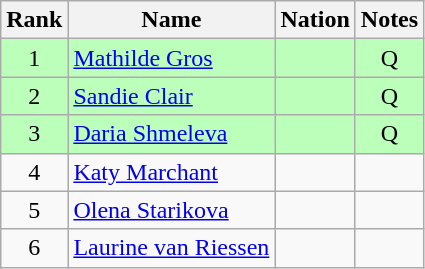<table class="wikitable sortable" style="text-align:center">
<tr>
<th>Rank</th>
<th>Name</th>
<th>Nation</th>
<th>Notes</th>
</tr>
<tr bgcolor=bbffbb>
<td>1</td>
<td align=left><a href='#'>Mathilde Gros</a></td>
<td align=left></td>
<td>Q</td>
</tr>
<tr bgcolor=bbffbb>
<td>2</td>
<td align=left><a href='#'>Sandie Clair</a></td>
<td align=left></td>
<td>Q</td>
</tr>
<tr bgcolor=bbffbb>
<td>3</td>
<td align=left><a href='#'>Daria Shmeleva</a></td>
<td align=left></td>
<td>Q</td>
</tr>
<tr>
<td>4</td>
<td align=left><a href='#'>Katy Marchant</a></td>
<td align=left></td>
<td></td>
</tr>
<tr>
<td>5</td>
<td align=left><a href='#'>Olena Starikova</a></td>
<td align=left></td>
<td></td>
</tr>
<tr>
<td>6</td>
<td align=left><a href='#'>Laurine van Riessen</a></td>
<td align=left></td>
<td></td>
</tr>
</table>
